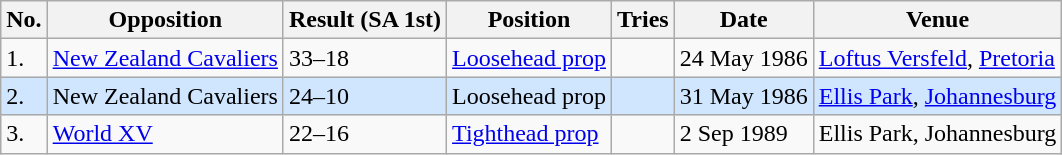<table class="wikitable sortable">
<tr>
<th>No.</th>
<th>Opposition</th>
<th>Result (SA 1st)</th>
<th>Position</th>
<th>Tries</th>
<th>Date</th>
<th>Venue</th>
</tr>
<tr>
<td>1.</td>
<td><a href='#'>New Zealand Cavaliers</a></td>
<td>33–18</td>
<td><a href='#'>Loosehead prop</a></td>
<td></td>
<td>24 May 1986</td>
<td><a href='#'>Loftus Versfeld</a>, <a href='#'>Pretoria</a></td>
</tr>
<tr style="background: #D0E6FF;">
<td>2.</td>
<td>New Zealand Cavaliers</td>
<td>24–10</td>
<td>Loosehead prop</td>
<td></td>
<td>31 May 1986</td>
<td><a href='#'>Ellis Park</a>, <a href='#'>Johannesburg</a></td>
</tr>
<tr>
<td>3.</td>
<td><a href='#'>World XV</a></td>
<td>22–16</td>
<td><a href='#'>Tighthead prop</a></td>
<td></td>
<td>2 Sep 1989</td>
<td>Ellis Park, Johannesburg</td>
</tr>
</table>
